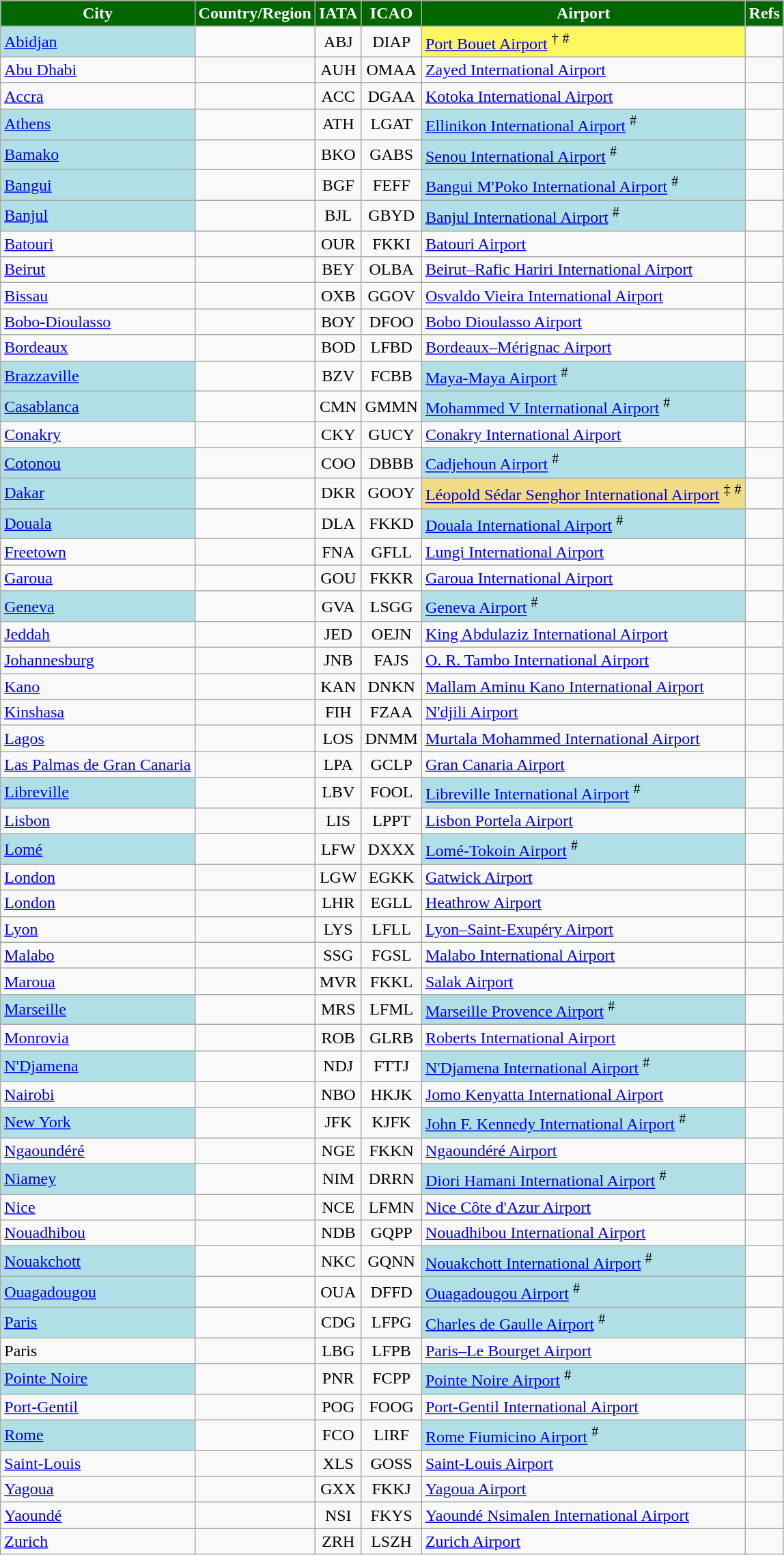<table class="wikitable sortable toccolors">
<tr>
<th style="background-color:#006600;color: white">City</th>
<th style="background-color:#006600;color: white">Country/Region</th>
<th style="background-color:#006600;color: white">IATA</th>
<th style="background-color:#006600;color: white">ICAO</th>
<th style="background-color:#006600;color: white">Airport</th>
<th style="background-color:#006600;color: white" class="unsortable">Refs</th>
</tr>
<tr>
<td style="background:#B0E0E6"><a href='#'>Abidjan</a></td>
<td></td>
<td align=center>ABJ</td>
<td align=center>DIAP</td>
<td style="background:#FCF75E"><a href='#'>Port Bouet Airport</a> <sup>†</sup> <sup>#</sup></td>
<td align=center></td>
</tr>
<tr>
<td><a href='#'>Abu Dhabi</a></td>
<td></td>
<td align=center>AUH</td>
<td align=center>OMAA</td>
<td><a href='#'>Zayed International Airport</a></td>
<td align=center></td>
</tr>
<tr>
<td><a href='#'>Accra</a></td>
<td></td>
<td align=center>ACC</td>
<td align=center>DGAA</td>
<td><a href='#'>Kotoka International Airport</a></td>
<td align=center></td>
</tr>
<tr>
<td bgcolor=#B0E0E6><a href='#'>Athens</a></td>
<td></td>
<td align=center>ATH</td>
<td align=center>LGAT</td>
<td bgcolor=#B0E0E6><a href='#'>Ellinikon International Airport</a> <sup>#</sup></td>
<td align=center></td>
</tr>
<tr>
<td bgcolor=#B0E0E6><a href='#'>Bamako</a></td>
<td></td>
<td align=center>BKO</td>
<td align=center>GABS</td>
<td bgcolor=#B0E0E6><a href='#'>Senou International Airport</a> <sup>#</sup></td>
<td align=center></td>
</tr>
<tr>
<td bgcolor=#B0E0E6><a href='#'>Bangui</a></td>
<td></td>
<td align=center>BGF</td>
<td align=center>FEFF</td>
<td bgcolor=#B0E0E6><a href='#'>Bangui M'Poko International Airport</a> <sup>#</sup></td>
<td align=center></td>
</tr>
<tr>
<td bgcolor=#B0E0E6><a href='#'>Banjul</a></td>
<td></td>
<td align=center>BJL</td>
<td align=center>GBYD</td>
<td bgcolor=#B0E0E6><a href='#'>Banjul International Airport</a> <sup>#</sup></td>
<td align=center></td>
</tr>
<tr>
<td><a href='#'>Batouri</a></td>
<td></td>
<td align=center>OUR</td>
<td align=center>FKKI</td>
<td><a href='#'>Batouri Airport</a></td>
<td align=center></td>
</tr>
<tr>
<td><a href='#'>Beirut</a></td>
<td></td>
<td align=center>BEY</td>
<td align=center>OLBA</td>
<td><a href='#'>Beirut–Rafic Hariri International Airport</a></td>
<td align=center></td>
</tr>
<tr>
<td><a href='#'>Bissau</a></td>
<td></td>
<td align=center>OXB</td>
<td align=center>GGOV</td>
<td><a href='#'>Osvaldo Vieira International Airport</a></td>
<td align=center></td>
</tr>
<tr>
<td><a href='#'>Bobo-Dioulasso</a></td>
<td></td>
<td align=center>BOY</td>
<td align=center>DFOO</td>
<td><a href='#'>Bobo Dioulasso Airport</a></td>
<td align=center></td>
</tr>
<tr>
<td><a href='#'>Bordeaux</a></td>
<td></td>
<td align=center>BOD</td>
<td align=center>LFBD</td>
<td><a href='#'>Bordeaux–Mérignac Airport</a></td>
<td align=center></td>
</tr>
<tr>
<td bgcolor=#B0E0E6><a href='#'>Brazzaville</a></td>
<td></td>
<td align=center>BZV</td>
<td align=center>FCBB</td>
<td bgcolor=#B0E0E6><a href='#'>Maya-Maya Airport</a> <sup>#</sup></td>
<td align=center></td>
</tr>
<tr>
<td bgcolor=#B0E0E6><a href='#'>Casablanca</a></td>
<td></td>
<td align=center>CMN</td>
<td align=center>GMMN</td>
<td bgcolor=#B0E0E6><a href='#'>Mohammed V International Airport</a> <sup>#</sup></td>
<td align=center></td>
</tr>
<tr>
<td><a href='#'>Conakry</a></td>
<td></td>
<td align=center>CKY</td>
<td align=center>GUCY</td>
<td><a href='#'>Conakry International Airport</a></td>
<td align=center></td>
</tr>
<tr>
<td bgcolor=#B0E0E6><a href='#'>Cotonou</a></td>
<td></td>
<td align=center>COO</td>
<td align=center>DBBB</td>
<td bgcolor=#B0E0E6><a href='#'>Cadjehoun Airport</a> <sup>#</sup></td>
<td align=center></td>
</tr>
<tr>
<td bgcolor=#B0E0E6><a href='#'>Dakar</a></td>
<td></td>
<td align=center>DKR</td>
<td align=center>GOOY</td>
<td bgcolor=#F0DC82><a href='#'>Léopold Sédar Senghor International Airport</a> <sup>‡</sup> <sup>#</sup></td>
<td align=center></td>
</tr>
<tr>
<td bgcolor=#B0E0E6><a href='#'>Douala</a></td>
<td></td>
<td align=center>DLA</td>
<td align=center>FKKD</td>
<td bgcolor=#B0E0E6><a href='#'>Douala International Airport</a> <sup>#</sup></td>
<td align=center></td>
</tr>
<tr>
<td><a href='#'>Freetown</a></td>
<td></td>
<td align=center>FNA</td>
<td align=center>GFLL</td>
<td><a href='#'>Lungi International Airport</a></td>
<td align=center></td>
</tr>
<tr>
<td><a href='#'>Garoua</a></td>
<td></td>
<td align=center>GOU</td>
<td align=center>FKKR</td>
<td><a href='#'>Garoua International Airport</a></td>
<td align=center></td>
</tr>
<tr>
<td bgcolor=#B0E0E6><a href='#'>Geneva</a></td>
<td></td>
<td align=center>GVA</td>
<td align=center>LSGG</td>
<td bgcolor=#B0E0E6><a href='#'>Geneva Airport</a> <sup>#</sup></td>
<td align=center></td>
</tr>
<tr>
<td><a href='#'>Jeddah</a></td>
<td></td>
<td align=center>JED</td>
<td align=center>OEJN</td>
<td><a href='#'>King Abdulaziz International Airport</a></td>
<td align=center></td>
</tr>
<tr>
<td><a href='#'>Johannesburg</a></td>
<td></td>
<td align=center>JNB</td>
<td align=center>FAJS</td>
<td><a href='#'>O. R. Tambo International Airport</a></td>
<td align=center></td>
</tr>
<tr>
<td><a href='#'>Kano</a></td>
<td></td>
<td align=center>KAN</td>
<td align=center>DNKN</td>
<td><a href='#'>Mallam Aminu Kano International Airport</a></td>
<td align=center></td>
</tr>
<tr>
<td><a href='#'>Kinshasa</a></td>
<td></td>
<td align=center>FIH</td>
<td align=center>FZAA</td>
<td><a href='#'>N'djili Airport</a></td>
<td align=center></td>
</tr>
<tr>
<td><a href='#'>Lagos</a></td>
<td></td>
<td align=center>LOS</td>
<td align=center>DNMM</td>
<td><a href='#'>Murtala Mohammed International Airport</a></td>
<td align=center></td>
</tr>
<tr>
<td><a href='#'>Las Palmas de Gran Canaria</a></td>
<td></td>
<td align=center>LPA</td>
<td align=center>GCLP</td>
<td><a href='#'>Gran Canaria Airport</a></td>
<td align=center></td>
</tr>
<tr>
<td bgcolor=#B0E0E6><a href='#'>Libreville</a></td>
<td></td>
<td align=center>LBV</td>
<td align=center>FOOL</td>
<td bgcolor=#B0E0E6><a href='#'>Libreville International Airport</a> <sup>#</sup></td>
<td align=center></td>
</tr>
<tr>
<td><a href='#'>Lisbon</a></td>
<td></td>
<td align=center>LIS</td>
<td align=center>LPPT</td>
<td><a href='#'>Lisbon Portela Airport</a></td>
<td align=center></td>
</tr>
<tr>
<td bgcolor=#B0E0E6><a href='#'>Lomé</a></td>
<td></td>
<td align=center>LFW</td>
<td align=center>DXXX</td>
<td bgcolor=#B0E0E6><a href='#'>Lomé-Tokoin Airport</a> <sup>#</sup></td>
<td align=center></td>
</tr>
<tr>
<td><a href='#'>London</a></td>
<td></td>
<td align=center>LGW</td>
<td align=center>EGKK</td>
<td><a href='#'>Gatwick Airport</a></td>
<td align=center></td>
</tr>
<tr>
<td><a href='#'>London</a></td>
<td></td>
<td align=center>LHR</td>
<td align=center>EGLL</td>
<td><a href='#'>Heathrow Airport</a></td>
<td align=center></td>
</tr>
<tr>
<td><a href='#'>Lyon</a></td>
<td></td>
<td align=center>LYS</td>
<td align=center>LFLL</td>
<td><a href='#'>Lyon–Saint-Exupéry Airport</a></td>
<td align=center></td>
</tr>
<tr>
<td><a href='#'>Malabo</a></td>
<td></td>
<td align=center>SSG</td>
<td align=center>FGSL</td>
<td><a href='#'>Malabo International Airport</a></td>
<td align=center></td>
</tr>
<tr>
<td><a href='#'>Maroua</a></td>
<td></td>
<td align=center>MVR</td>
<td align=center>FKKL</td>
<td><a href='#'>Salak Airport</a></td>
<td align=center></td>
</tr>
<tr>
<td bgcolor=#B0E0E6><a href='#'>Marseille</a></td>
<td></td>
<td align=center>MRS</td>
<td align=center>LFML</td>
<td bgcolor=#B0E0E6><a href='#'>Marseille Provence Airport</a> <sup>#</sup></td>
<td align=center></td>
</tr>
<tr>
<td><a href='#'>Monrovia</a></td>
<td></td>
<td align=center>ROB</td>
<td align=center>GLRB</td>
<td><a href='#'>Roberts International Airport</a></td>
<td align=center></td>
</tr>
<tr>
<td bgcolor=#B0E0E6><a href='#'>N'Djamena</a></td>
<td></td>
<td align=center>NDJ</td>
<td align=center>FTTJ</td>
<td bgcolor=#B0E0E6><a href='#'>N'Djamena International Airport</a> <sup>#</sup></td>
<td align=center></td>
</tr>
<tr>
<td><a href='#'>Nairobi</a></td>
<td></td>
<td align=center>NBO</td>
<td align=center>HKJK</td>
<td><a href='#'>Jomo Kenyatta International Airport</a></td>
<td align=center></td>
</tr>
<tr>
<td bgcolor=#B0E0E6><a href='#'>New York</a></td>
<td></td>
<td align=center>JFK</td>
<td align=center>KJFK</td>
<td bgcolor=#B0E0E6><a href='#'>John F. Kennedy International Airport</a> <sup>#</sup></td>
<td align=center></td>
</tr>
<tr>
<td><a href='#'>Ngaoundéré</a></td>
<td></td>
<td align=center>NGE</td>
<td align=center>FKKN</td>
<td><a href='#'>Ngaoundéré Airport</a></td>
<td align=center></td>
</tr>
<tr>
<td bgcolor=#B0E0E6><a href='#'>Niamey</a></td>
<td></td>
<td align=center>NIM</td>
<td align=center>DRRN</td>
<td bgcolor=#B0E0E6><a href='#'>Diori Hamani International Airport</a> <sup>#</sup></td>
<td align=center></td>
</tr>
<tr>
<td><a href='#'>Nice</a></td>
<td></td>
<td align=center>NCE</td>
<td align=center>LFMN</td>
<td><a href='#'>Nice Côte d'Azur Airport</a></td>
<td align=center></td>
</tr>
<tr>
<td><a href='#'>Nouadhibou</a></td>
<td></td>
<td align=center>NDB</td>
<td align=center>GQPP</td>
<td><a href='#'>Nouadhibou International Airport</a></td>
<td align=center></td>
</tr>
<tr>
<td bgcolor=#B0E0E6><a href='#'>Nouakchott</a></td>
<td></td>
<td align=center>NKC</td>
<td align=center>GQNN</td>
<td bgcolor=#B0E0E6><a href='#'>Nouakchott International Airport</a> <sup>#</sup></td>
<td align=center></td>
</tr>
<tr>
<td bgcolor=#B0E0E6><a href='#'>Ouagadougou</a></td>
<td></td>
<td align=center>OUA</td>
<td align=center>DFFD</td>
<td bgcolor=#B0E0E6><a href='#'>Ouagadougou Airport</a> <sup>#</sup></td>
<td align=center></td>
</tr>
<tr>
<td bgcolor=#B0E0E6><a href='#'>Paris</a></td>
<td></td>
<td align=center>CDG</td>
<td align=center>LFPG</td>
<td bgcolor=#B0E0E6><a href='#'>Charles de Gaulle Airport</a> <sup>#</sup></td>
<td align=center></td>
</tr>
<tr>
<td>Paris</td>
<td></td>
<td align=center>LBG</td>
<td align=center>LFPB</td>
<td><a href='#'>Paris–Le Bourget Airport</a></td>
<td align=center></td>
</tr>
<tr>
<td bgcolor=#B0E0E6><a href='#'>Pointe Noire</a></td>
<td></td>
<td align=center>PNR</td>
<td align=center>FCPP</td>
<td bgcolor=#B0E0E6><a href='#'>Pointe Noire Airport</a> <sup>#</sup></td>
<td align=center></td>
</tr>
<tr>
<td><a href='#'>Port-Gentil</a></td>
<td></td>
<td align=center>POG</td>
<td align=center>FOOG</td>
<td><a href='#'>Port-Gentil International Airport</a></td>
<td align=center></td>
</tr>
<tr>
<td bgcolor=#B0E0E6><a href='#'>Rome</a></td>
<td></td>
<td align=center>FCO</td>
<td align=center>LIRF</td>
<td bgcolor=#B0E0E6><a href='#'>Rome Fiumicino Airport</a> <sup>#</sup></td>
<td align=center></td>
</tr>
<tr>
<td><a href='#'>Saint-Louis</a></td>
<td></td>
<td align=center>XLS</td>
<td align=center>GOSS</td>
<td><a href='#'>Saint-Louis Airport</a></td>
<td align=center></td>
</tr>
<tr>
<td><a href='#'>Yagoua</a></td>
<td></td>
<td align=center>GXX</td>
<td align=center>FKKJ</td>
<td><a href='#'>Yagoua Airport</a></td>
<td align=center></td>
</tr>
<tr>
<td><a href='#'>Yaoundé</a></td>
<td></td>
<td align=center>NSI</td>
<td align=center>FKYS</td>
<td><a href='#'>Yaoundé Nsimalen International Airport</a></td>
<td align=center></td>
</tr>
<tr>
<td><a href='#'>Zurich</a></td>
<td></td>
<td align=center>ZRH</td>
<td align=center>LSZH</td>
<td><a href='#'>Zurich Airport</a></td>
<td align=center></td>
</tr>
</table>
